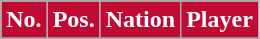<table class="wikitable sortable">
<tr>
<th style="background:#BF0A34; color:white;" scope="col">No.</th>
<th style="background:#BF0A34; color:white;" scope="col">Pos.</th>
<th style="background:#BF0A34; color:white;" scope="col">Nation</th>
<th style="background:#BF0A34; color:white;" scope="col">Player</th>
</tr>
<tr>
</tr>
</table>
